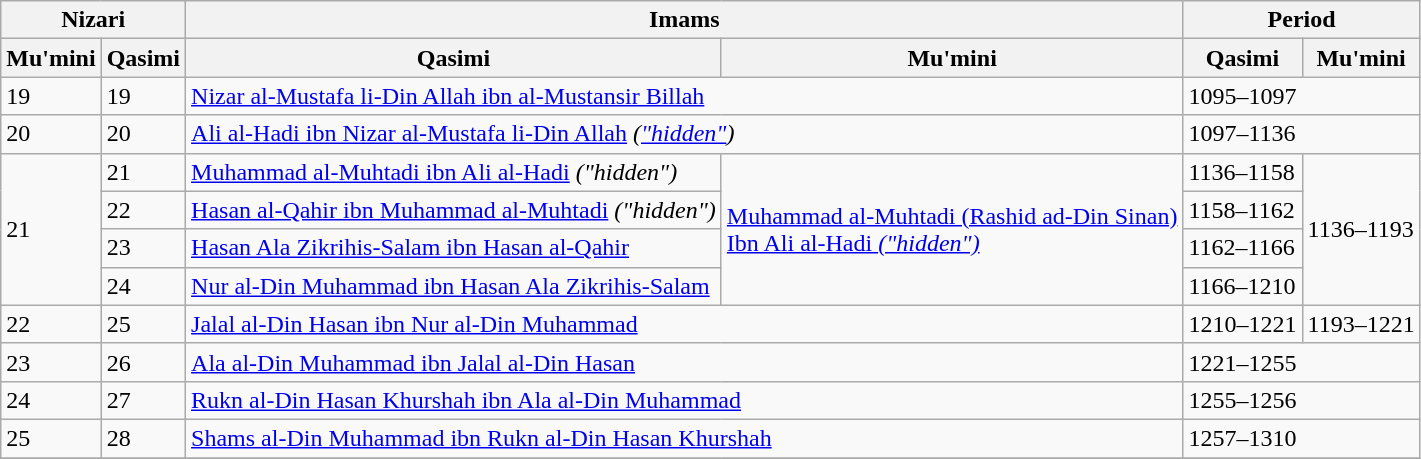<table class="wikitable">
<tr>
<th colspan="2" style="text-align: center">Nizari</th>
<th colspan="2" style="text-align: center">Imams</th>
<th colspan="2">Period</th>
</tr>
<tr>
<th>Mu'mini</th>
<th>Qasimi</th>
<th>Qasimi</th>
<th>Mu'mini</th>
<th>Qasimi</th>
<th>Mu'mini</th>
</tr>
<tr>
<td>19</td>
<td>19</td>
<td colspan="2"><a href='#'>Nizar al-Mustafa li-Din Allah ibn al-Mustansir Billah</a></td>
<td colspan="2">1095–1097</td>
</tr>
<tr>
<td>20</td>
<td>20</td>
<td colspan="2"><a href='#'>Ali al-Hadi ibn Nizar al-Mustafa li-Din Allah</a> <em>(<a href='#'>"hidden"</a>)</em></td>
<td colspan="2">1097–1136</td>
</tr>
<tr>
<td rowspan="4">21</td>
<td>21</td>
<td><a href='#'>Muhammad al-Muhtadi ibn Ali al-Hadi</a> <em>("hidden")</em></td>
<td rowspan="4"><a href='#'>Muhammad al-Muhtadi (Rashid ad-Din Sinan)</a><br><a href='#'>Ibn Ali al-Hadi <em>("hidden")</em></a></td>
<td>1136–1158</td>
<td rowspan="4">1136–1193</td>
</tr>
<tr>
<td>22</td>
<td><a href='#'>Hasan al-Qahir ibn Muhammad al-Muhtadi</a> <em>("hidden")</em></td>
<td>1158–1162</td>
</tr>
<tr>
<td>23</td>
<td><a href='#'>Hasan Ala Zikrihis-Salam ibn Hasan al-Qahir</a></td>
<td>1162–1166</td>
</tr>
<tr>
<td>24</td>
<td><a href='#'>Nur al-Din Muhammad ibn Hasan Ala Zikrihis-Salam</a></td>
<td>1166–1210</td>
</tr>
<tr>
<td>22</td>
<td>25</td>
<td colspan="2"><a href='#'>Jalal al-Din Hasan ibn Nur al-Din Muhammad</a></td>
<td>1210–1221</td>
<td>1193–1221</td>
</tr>
<tr>
<td>23</td>
<td>26</td>
<td colspan="2"><a href='#'>Ala al-Din Muhammad ibn Jalal al-Din Hasan</a></td>
<td colspan="2">1221–1255</td>
</tr>
<tr>
<td>24</td>
<td>27</td>
<td colspan="2"><a href='#'>Rukn al-Din Hasan Khurshah ibn Ala al-Din Muhammad</a></td>
<td colspan="2">1255–1256</td>
</tr>
<tr>
<td>25</td>
<td>28</td>
<td colspan="2"><a href='#'>Shams al-Din Muhammad ibn Rukn al-Din Hasan Khurshah</a></td>
<td colspan="2">1257–1310</td>
</tr>
<tr>
</tr>
</table>
